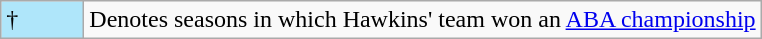<table class ="wikitable">
<tr>
<td style="background:#afe6fa; width:3em;">†</td>
<td>Denotes seasons in which Hawkins' team won an <a href='#'>ABA championship</a></td>
</tr>
</table>
